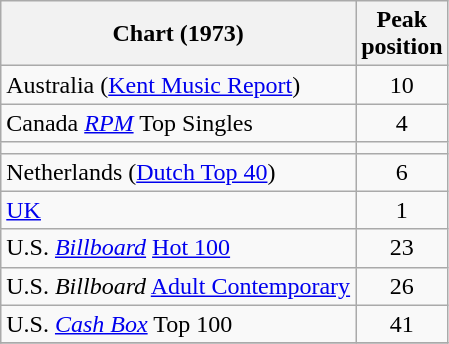<table class="wikitable sortable">
<tr>
<th>Chart (1973)</th>
<th>Peak<br>position</th>
</tr>
<tr>
<td>Australia (<a href='#'>Kent Music Report</a>)</td>
<td style="text-align:center;">10</td>
</tr>
<tr>
<td>Canada <em><a href='#'>RPM</a></em> Top Singles</td>
<td style="text-align:center;">4</td>
</tr>
<tr>
<td></td>
</tr>
<tr>
<td>Netherlands (<a href='#'>Dutch Top 40</a>)</td>
<td style="text-align:center;">6</td>
</tr>
<tr>
<td><a href='#'>UK</a></td>
<td style="text-align:center;">1</td>
</tr>
<tr>
<td>U.S. <em><a href='#'>Billboard</a></em> <a href='#'>Hot 100</a></td>
<td style="text-align:center;">23</td>
</tr>
<tr>
<td>U.S. <em>Billboard</em> <a href='#'>Adult Contemporary</a></td>
<td style="text-align:center;">26</td>
</tr>
<tr>
<td>U.S. <a href='#'><em>Cash Box</em></a> Top 100</td>
<td align="center">41</td>
</tr>
<tr>
</tr>
</table>
